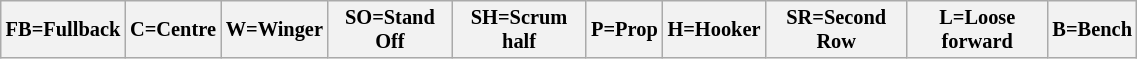<table class="wikitable"  style="font-size:85%; width:60%;">
<tr>
<th>FB=Fullback</th>
<th>C=Centre</th>
<th>W=Winger</th>
<th>SO=Stand Off</th>
<th>SH=Scrum half</th>
<th>P=Prop</th>
<th>H=Hooker</th>
<th>SR=Second Row</th>
<th>L=Loose forward</th>
<th>B=Bench</th>
</tr>
</table>
